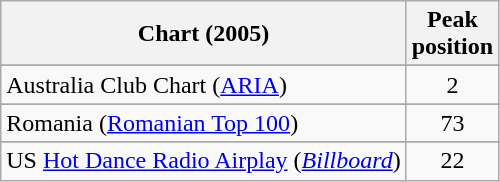<table class="wikitable sortable">
<tr>
<th>Chart (2005)</th>
<th>Peak<br>position</th>
</tr>
<tr>
</tr>
<tr>
<td>Australia Club Chart (<a href='#'>ARIA</a>)</td>
<td align="center">2</td>
</tr>
<tr>
</tr>
<tr>
</tr>
<tr>
<td>Romania (<a href='#'>Romanian Top 100</a>)</td>
<td align="center">73</td>
</tr>
<tr>
</tr>
<tr>
</tr>
<tr>
</tr>
<tr>
<td>US <a href='#'>Hot Dance Radio Airplay</a> (<em><a href='#'>Billboard</a></em>)</td>
<td align="center">22</td>
</tr>
</table>
